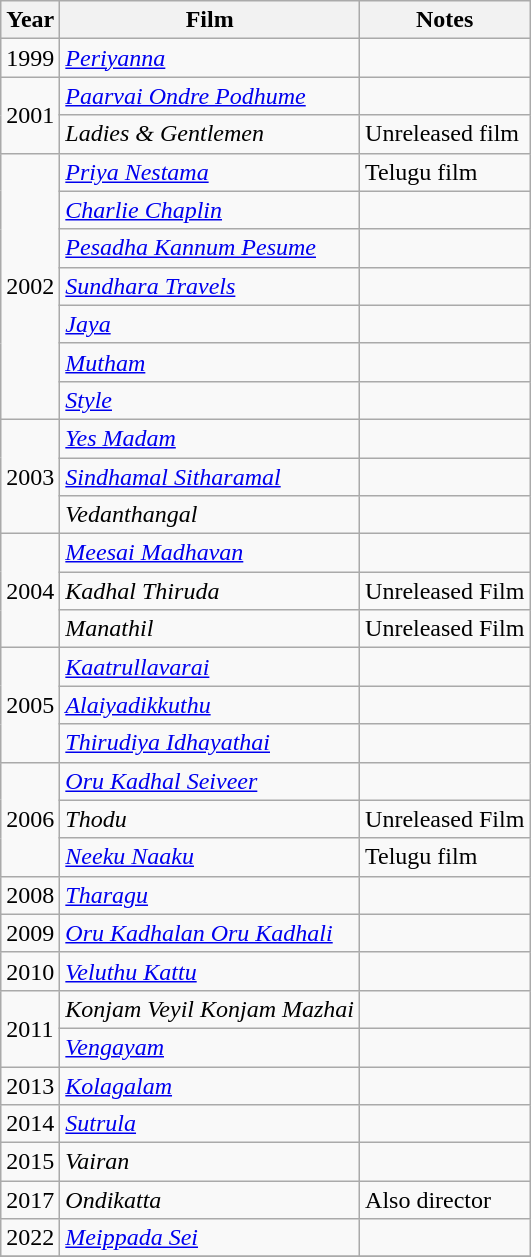<table class="wikitable sortable">
<tr>
<th>Year</th>
<th>Film</th>
<th class="unsortable">Notes</th>
</tr>
<tr>
<td>1999</td>
<td><em><a href='#'>Periyanna</a></em></td>
<td></td>
</tr>
<tr>
<td rowspan="2">2001</td>
<td><em><a href='#'>Paarvai Ondre Podhume</a></em></td>
<td></td>
</tr>
<tr>
<td><em>Ladies & Gentlemen</em></td>
<td>Unreleased film</td>
</tr>
<tr>
<td rowspan="7">2002</td>
<td><em><a href='#'>Priya Nestama</a></em></td>
<td>Telugu film</td>
</tr>
<tr>
<td><em><a href='#'>Charlie Chaplin</a></em></td>
<td></td>
</tr>
<tr>
<td><em><a href='#'>Pesadha Kannum Pesume</a></em></td>
<td></td>
</tr>
<tr>
<td><em><a href='#'>Sundhara Travels</a></em></td>
<td></td>
</tr>
<tr>
<td><em><a href='#'>Jaya</a></em></td>
<td></td>
</tr>
<tr>
<td><em><a href='#'>Mutham</a></em></td>
<td></td>
</tr>
<tr>
<td><em><a href='#'>Style</a></em></td>
<td></td>
</tr>
<tr>
<td rowspan="3">2003</td>
<td><em><a href='#'>Yes Madam</a></em></td>
<td></td>
</tr>
<tr>
<td><em><a href='#'>Sindhamal Sitharamal</a></em></td>
<td></td>
</tr>
<tr>
<td><em>Vedanthangal</em></td>
<td></td>
</tr>
<tr>
<td rowspan="3">2004</td>
<td><em><a href='#'>Meesai Madhavan</a></em></td>
<td></td>
</tr>
<tr>
<td><em>Kadhal Thiruda</em></td>
<td>Unreleased Film</td>
</tr>
<tr>
<td><em>Manathil</em></td>
<td>Unreleased Film</td>
</tr>
<tr>
<td rowspan="3">2005</td>
<td><em><a href='#'>Kaatrullavarai</a></em></td>
<td></td>
</tr>
<tr>
<td><em><a href='#'>Alaiyadikkuthu</a></em></td>
<td></td>
</tr>
<tr>
<td><em><a href='#'>Thirudiya Idhayathai</a></em></td>
<td></td>
</tr>
<tr>
<td rowspan="3">2006</td>
<td><em><a href='#'>Oru Kadhal Seiveer</a></em></td>
<td></td>
</tr>
<tr>
<td><em>Thodu</em></td>
<td>Unreleased Film</td>
</tr>
<tr>
<td><em><a href='#'>Neeku Naaku</a></em></td>
<td>Telugu film</td>
</tr>
<tr>
<td>2008</td>
<td><em><a href='#'>Tharagu</a></em></td>
<td></td>
</tr>
<tr>
<td>2009</td>
<td><em><a href='#'>Oru Kadhalan Oru Kadhali</a></em></td>
<td></td>
</tr>
<tr>
<td>2010</td>
<td><em><a href='#'>Veluthu Kattu</a></em></td>
<td></td>
</tr>
<tr>
<td rowspan="2">2011</td>
<td><em>Konjam Veyil Konjam Mazhai</em></td>
<td></td>
</tr>
<tr>
<td><em><a href='#'>Vengayam</a></em></td>
<td></td>
</tr>
<tr>
<td>2013</td>
<td><em><a href='#'>Kolagalam</a></em></td>
<td></td>
</tr>
<tr>
<td>2014</td>
<td><em><a href='#'>Sutrula</a></em></td>
<td></td>
</tr>
<tr>
<td>2015</td>
<td><em>Vairan</em></td>
<td></td>
</tr>
<tr>
<td>2017</td>
<td><em>Ondikatta</em></td>
<td>Also director</td>
</tr>
<tr>
<td>2022</td>
<td><em><a href='#'>Meippada Sei</a></em></td>
<td></td>
</tr>
<tr>
</tr>
</table>
